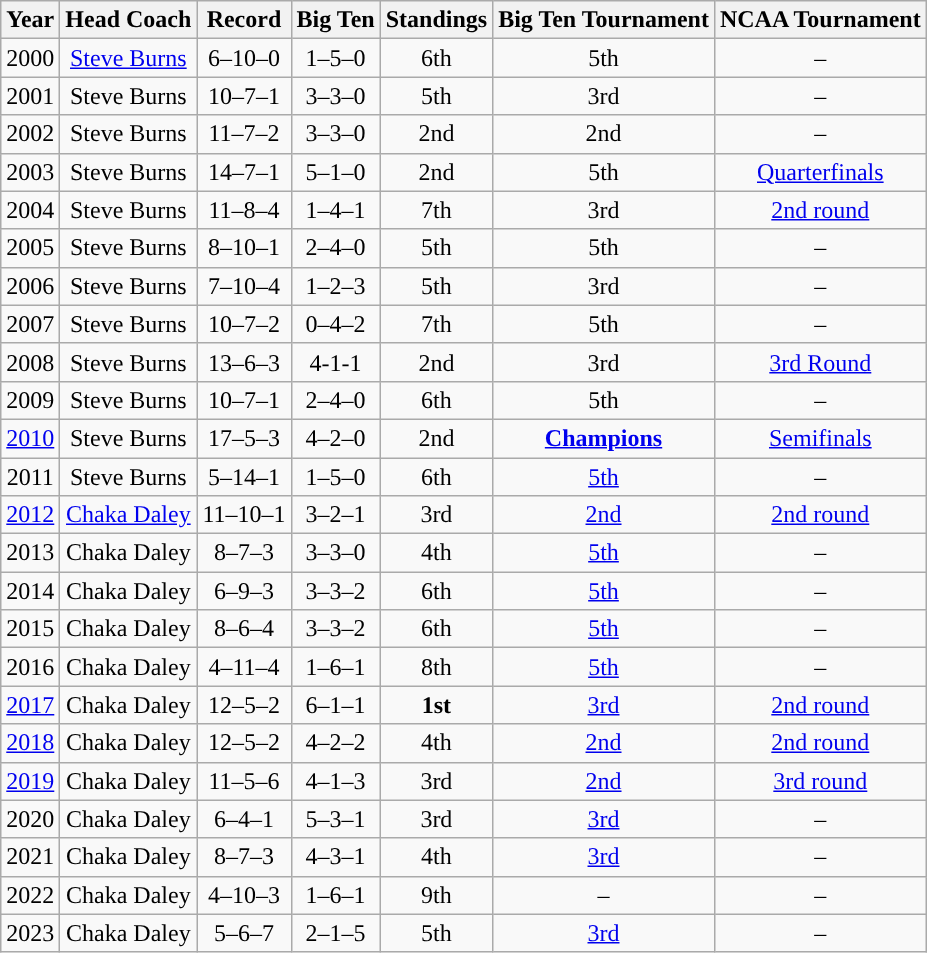<table class="wikitable" style="text-align: center;">
<tr>
<th width=px>Year</th>
<th width=px>Head Coach</th>
<th width=px>Record</th>
<th width=px>Big Ten</th>
<th width=px>Standings</th>
<th width=px>Big Ten Tournament</th>
<th width=px>NCAA Tournament</th>
</tr>
<tr>
<td>2000</td>
<td><a href='#'>Steve Burns</a></td>
<td>6–10–0</td>
<td>1–5–0</td>
<td>6th</td>
<td>5th</td>
<td>–</td>
</tr>
<tr>
<td>2001</td>
<td>Steve Burns</td>
<td>10–7–1</td>
<td>3–3–0</td>
<td>5th</td>
<td>3rd</td>
<td>–</td>
</tr>
<tr>
<td>2002</td>
<td>Steve Burns</td>
<td>11–7–2</td>
<td>3–3–0</td>
<td>2nd</td>
<td>2nd</td>
<td>–</td>
</tr>
<tr>
<td>2003</td>
<td>Steve Burns</td>
<td>14–7–1</td>
<td>5–1–0</td>
<td>2nd</td>
<td>5th</td>
<td><a href='#'>Quarterfinals</a></td>
</tr>
<tr>
<td>2004</td>
<td>Steve Burns</td>
<td>11–8–4</td>
<td>1–4–1</td>
<td>7th</td>
<td>3rd</td>
<td><a href='#'>2nd round</a></td>
</tr>
<tr>
<td>2005</td>
<td>Steve Burns</td>
<td>8–10–1</td>
<td>2–4–0</td>
<td>5th</td>
<td>5th</td>
<td>–</td>
</tr>
<tr>
<td>2006</td>
<td>Steve Burns</td>
<td>7–10–4</td>
<td>1–2–3</td>
<td>5th</td>
<td>3rd</td>
<td>–</td>
</tr>
<tr>
<td>2007</td>
<td>Steve Burns</td>
<td>10–7–2</td>
<td>0–4–2</td>
<td>7th</td>
<td>5th</td>
<td>–</td>
</tr>
<tr>
<td>2008</td>
<td>Steve Burns</td>
<td>13–6–3</td>
<td>4-1-1</td>
<td>2nd</td>
<td>3rd</td>
<td><a href='#'>3rd Round</a></td>
</tr>
<tr>
<td>2009</td>
<td>Steve Burns</td>
<td>10–7–1</td>
<td>2–4–0</td>
<td>6th</td>
<td>5th</td>
<td>–</td>
</tr>
<tr>
<td><a href='#'>2010</a></td>
<td>Steve Burns</td>
<td>17–5–3</td>
<td>4–2–0</td>
<td>2nd</td>
<td><strong><a href='#'>Champions</a></strong></td>
<td><a href='#'>Semifinals</a></td>
</tr>
<tr>
<td>2011</td>
<td>Steve Burns</td>
<td>5–14–1</td>
<td>1–5–0</td>
<td>6th</td>
<td><a href='#'>5th</a></td>
<td>–</td>
</tr>
<tr>
<td><a href='#'>2012</a></td>
<td><a href='#'>Chaka Daley</a></td>
<td>11–10–1</td>
<td>3–2–1</td>
<td>3rd</td>
<td><a href='#'>2nd</a></td>
<td><a href='#'>2nd round</a></td>
</tr>
<tr>
<td>2013</td>
<td>Chaka Daley</td>
<td>8–7–3</td>
<td>3–3–0</td>
<td>4th</td>
<td><a href='#'>5th</a></td>
<td>–</td>
</tr>
<tr>
<td>2014</td>
<td>Chaka Daley</td>
<td>6–9–3</td>
<td>3–3–2</td>
<td>6th</td>
<td><a href='#'>5th</a></td>
<td>–</td>
</tr>
<tr>
<td>2015</td>
<td>Chaka Daley</td>
<td>8–6–4</td>
<td>3–3–2</td>
<td>6th</td>
<td><a href='#'>5th</a></td>
<td>–</td>
</tr>
<tr>
<td>2016</td>
<td>Chaka Daley</td>
<td>4–11–4</td>
<td>1–6–1</td>
<td>8th</td>
<td><a href='#'>5th</a></td>
<td>–</td>
</tr>
<tr>
<td><a href='#'>2017</a></td>
<td>Chaka Daley</td>
<td>12–5–2</td>
<td>6–1–1</td>
<td><strong>1st</strong></td>
<td><a href='#'>3rd</a></td>
<td><a href='#'>2nd round</a></td>
</tr>
<tr>
<td><a href='#'>2018</a></td>
<td>Chaka Daley</td>
<td>12–5–2</td>
<td>4–2–2</td>
<td>4th</td>
<td><a href='#'>2nd</a></td>
<td><a href='#'>2nd round</a></td>
</tr>
<tr>
<td><a href='#'>2019</a></td>
<td>Chaka Daley</td>
<td>11–5–6</td>
<td>4–1–3</td>
<td>3rd</td>
<td><a href='#'>2nd</a></td>
<td><a href='#'>3rd round</a></td>
</tr>
<tr>
<td>2020</td>
<td>Chaka Daley</td>
<td>6–4–1</td>
<td>5–3–1</td>
<td>3rd</td>
<td><a href='#'>3rd</a></td>
<td>–</td>
</tr>
<tr>
<td>2021</td>
<td>Chaka Daley</td>
<td>8–7–3</td>
<td>4–3–1</td>
<td>4th</td>
<td><a href='#'>3rd</a></td>
<td>–</td>
</tr>
<tr>
<td>2022</td>
<td>Chaka Daley</td>
<td>4–10–3</td>
<td>1–6–1</td>
<td>9th</td>
<td>–</td>
<td>–</td>
</tr>
<tr>
<td>2023</td>
<td>Chaka Daley</td>
<td>5–6–7</td>
<td>2–1–5</td>
<td>5th</td>
<td><a href='#'>3rd</a></td>
<td>–</td>
</tr>
</table>
